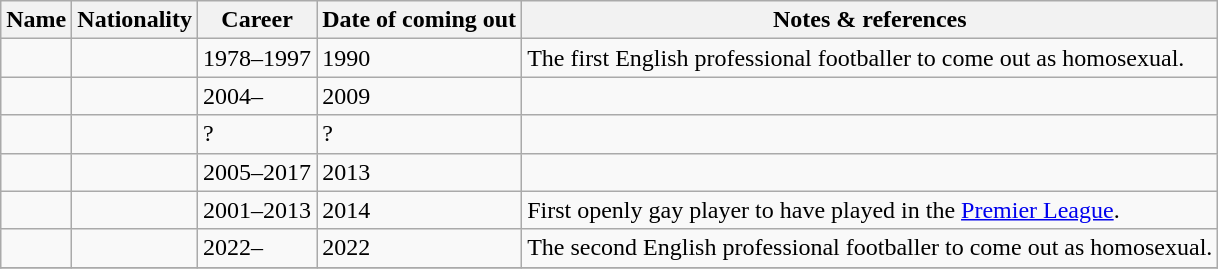<table class="wikitable sortable">
<tr>
<th>Name</th>
<th>Nationality</th>
<th>Career</th>
<th>Date of coming out</th>
<th>Notes & references</th>
</tr>
<tr>
<td></td>
<td></td>
<td>1978–1997</td>
<td>1990</td>
<td>The first English professional footballer to come out as homosexual.</td>
</tr>
<tr>
<td></td>
<td></td>
<td>2004–</td>
<td>2009</td>
<td></td>
</tr>
<tr>
<td></td>
<td></td>
<td>?</td>
<td>?</td>
<td></td>
</tr>
<tr>
<td></td>
<td></td>
<td>2005–2017</td>
<td>2013</td>
<td></td>
</tr>
<tr>
<td></td>
<td></td>
<td>2001–2013</td>
<td>2014</td>
<td>First openly gay player to have played in the <a href='#'>Premier League</a>.</td>
</tr>
<tr>
<td></td>
<td></td>
<td>2022–</td>
<td>2022</td>
<td>The second English professional footballer to come out as homosexual.</td>
</tr>
<tr>
</tr>
</table>
